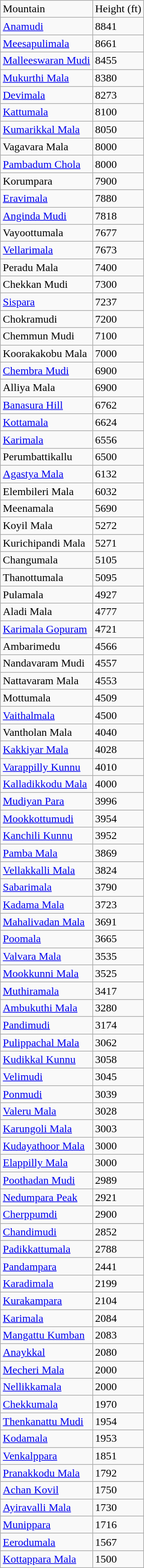<table class="wikitable sortable">
<tr>
<td>Mountain</td>
<td>Height (ft)</td>
</tr>
<tr>
<td><a href='#'>Anamudi</a></td>
<td>8841</td>
</tr>
<tr>
<td><a href='#'>Meesapulimala</a></td>
<td>8661</td>
</tr>
<tr>
<td><a href='#'>Malleeswaran Mudi</a></td>
<td>8455</td>
</tr>
<tr>
<td><a href='#'>Mukurthi  Mala</a></td>
<td>8380</td>
</tr>
<tr>
<td><a href='#'>Devimala</a></td>
<td>8273</td>
</tr>
<tr>
<td><a href='#'>Kattumala</a></td>
<td>8100</td>
</tr>
<tr>
<td><a href='#'>Kumarikkal  Mala</a></td>
<td>8050</td>
</tr>
<tr>
<td>Vagavara  Mala</td>
<td>8000</td>
</tr>
<tr>
<td><a href='#'>Pambadum  Chola</a></td>
<td>8000</td>
</tr>
<tr>
<td>Korumpara</td>
<td>7900</td>
</tr>
<tr>
<td><a href='#'>Eravimala</a></td>
<td>7880</td>
</tr>
<tr>
<td><a href='#'>Anginda  Mudi</a></td>
<td>7818</td>
</tr>
<tr>
<td>Vayoottumala</td>
<td>7677</td>
</tr>
<tr>
<td><a href='#'>Vellarimala</a></td>
<td>7673</td>
</tr>
<tr>
<td>Peradu  Mala</td>
<td>7400</td>
</tr>
<tr>
<td>Chekkan  Mudi</td>
<td>7300</td>
</tr>
<tr>
<td><a href='#'>Sispara</a></td>
<td>7237</td>
</tr>
<tr>
<td>Chokramudi</td>
<td>7200</td>
</tr>
<tr>
<td>Chemmun  Mudi</td>
<td>7100</td>
</tr>
<tr>
<td>Koorakakobu  Mala</td>
<td>7000</td>
</tr>
<tr>
<td><a href='#'>Chembra  Mudi</a></td>
<td>6900</td>
</tr>
<tr>
<td>Alliya  Mala</td>
<td>6900</td>
</tr>
<tr>
<td><a href='#'>Banasura  Hill</a></td>
<td>6762</td>
</tr>
<tr>
<td><a href='#'>Kottamala</a></td>
<td>6624</td>
</tr>
<tr>
<td><a href='#'>Karimala</a></td>
<td>6556</td>
</tr>
<tr>
<td>Perumbattikallu</td>
<td>6500</td>
</tr>
<tr>
<td><a href='#'>Agastya  Mala</a></td>
<td>6132</td>
</tr>
<tr>
<td>Elembileri  Mala</td>
<td>6032</td>
</tr>
<tr>
<td>Meenamala</td>
<td>5690</td>
</tr>
<tr>
<td>Koyil  Mala</td>
<td>5272</td>
</tr>
<tr>
<td>Kurichipandi  Mala</td>
<td>5271</td>
</tr>
<tr>
<td>Changumala</td>
<td>5105</td>
</tr>
<tr>
<td>Thanottumala</td>
<td>5095</td>
</tr>
<tr>
<td>Pulamala</td>
<td>4927</td>
</tr>
<tr>
<td>Aladi  Mala</td>
<td>4777</td>
</tr>
<tr>
<td><a href='#'>Karimala  Gopuram</a></td>
<td>4721</td>
</tr>
<tr>
<td>Ambarimedu</td>
<td>4566</td>
</tr>
<tr>
<td>Nandavaram  Mudi</td>
<td>4557</td>
</tr>
<tr>
<td>Nattavaram  Mala</td>
<td>4553</td>
</tr>
<tr>
<td>Mottumala</td>
<td>4509</td>
</tr>
<tr>
<td><a href='#'>Vaithalmala</a></td>
<td>4500</td>
</tr>
<tr>
<td>Vantholan  Mala</td>
<td>4040</td>
</tr>
<tr>
<td><a href='#'>Kakkiyar  Mala</a></td>
<td>4028</td>
</tr>
<tr>
<td><a href='#'>Varappilly  Kunnu</a></td>
<td>4010</td>
</tr>
<tr>
<td><a href='#'>Kalladikkodu  Mala</a></td>
<td>4000</td>
</tr>
<tr>
<td><a href='#'>Mudiyan  Para</a></td>
<td>3996</td>
</tr>
<tr>
<td><a href='#'>Mookkottumudi</a></td>
<td>3954</td>
</tr>
<tr>
<td><a href='#'>Kanchili  Kunnu</a></td>
<td>3952</td>
</tr>
<tr>
<td><a href='#'>Pamba  Mala</a></td>
<td>3869</td>
</tr>
<tr>
<td><a href='#'>Vellakkalli  Mala</a></td>
<td>3824</td>
</tr>
<tr>
<td><a href='#'>Sabarimala</a></td>
<td>3790</td>
</tr>
<tr>
<td><a href='#'>Kadama  Mala</a></td>
<td>3723</td>
</tr>
<tr>
<td><a href='#'>Mahalivadan  Mala</a></td>
<td>3691</td>
</tr>
<tr>
<td><a href='#'>Poomala</a></td>
<td>3665</td>
</tr>
<tr>
<td><a href='#'>Valvara  Mala</a></td>
<td>3535</td>
</tr>
<tr>
<td><a href='#'>Mookkunni  Mala</a></td>
<td>3525</td>
</tr>
<tr>
<td><a href='#'>Muthiramala</a></td>
<td>3417</td>
</tr>
<tr>
<td><a href='#'>Ambukuthi  Mala</a></td>
<td>3280</td>
</tr>
<tr>
<td><a href='#'>Pandimudi</a></td>
<td>3174</td>
</tr>
<tr>
<td><a href='#'>Pulippachal  Mala</a></td>
<td>3062</td>
</tr>
<tr>
<td><a href='#'>Kudikkal  Kunnu</a></td>
<td>3058</td>
</tr>
<tr>
<td><a href='#'>Velimudi</a></td>
<td>3045</td>
</tr>
<tr>
<td><a href='#'>Ponmudi</a></td>
<td>3039</td>
</tr>
<tr>
<td><a href='#'>Valeru  Mala</a></td>
<td>3028</td>
</tr>
<tr>
<td><a href='#'>Karungoli  Mala</a></td>
<td>3003</td>
</tr>
<tr>
<td><a href='#'>Kudayathoor  Mala</a></td>
<td>3000</td>
</tr>
<tr>
<td><a href='#'>Elappilly  Mala</a></td>
<td>3000</td>
</tr>
<tr>
<td><a href='#'>Poothadan  Mudi</a></td>
<td>2989</td>
</tr>
<tr>
<td><a href='#'>Nedumpara  Peak</a></td>
<td>2921</td>
</tr>
<tr>
<td><a href='#'>Cherppumdi</a></td>
<td>2900</td>
</tr>
<tr>
<td><a href='#'>Chandimudi</a></td>
<td>2852</td>
</tr>
<tr>
<td><a href='#'>Padikkattumala</a></td>
<td>2788</td>
</tr>
<tr>
<td><a href='#'>Pandampara</a></td>
<td>2441</td>
</tr>
<tr>
<td><a href='#'>Karadimala</a></td>
<td>2199</td>
</tr>
<tr>
<td><a href='#'>Kurakampara</a></td>
<td>2104</td>
</tr>
<tr>
<td><a href='#'>Karimala</a></td>
<td>2084</td>
</tr>
<tr>
<td><a href='#'>Mangattu  Kumban</a></td>
<td>2083</td>
</tr>
<tr>
<td><a href='#'>Anaykkal</a></td>
<td>2080</td>
</tr>
<tr>
<td><a href='#'>Mecheri  Mala</a></td>
<td>2000</td>
</tr>
<tr>
<td><a href='#'>Nellikkamala</a></td>
<td>2000</td>
</tr>
<tr>
<td><a href='#'>Chekkumala</a></td>
<td>1970</td>
</tr>
<tr>
<td><a href='#'>Thenkanattu  Mudi</a></td>
<td>1954</td>
</tr>
<tr>
<td><a href='#'>Kodamala</a></td>
<td>1953</td>
</tr>
<tr>
<td><a href='#'>Venkalppara</a></td>
<td>1851</td>
</tr>
<tr>
<td><a href='#'>Pranakkodu  Mala</a></td>
<td>1792</td>
</tr>
<tr>
<td><a href='#'>Achan  Kovil</a></td>
<td>1750</td>
</tr>
<tr>
<td><a href='#'>Ayiravalli  Mala</a></td>
<td>1730</td>
</tr>
<tr>
<td><a href='#'>Munippara</a></td>
<td>1716</td>
</tr>
<tr>
<td><a href='#'>Eerodumala</a></td>
<td>1567</td>
</tr>
<tr>
<td><a href='#'>Kottappara  Mala</a></td>
<td>1500</td>
</tr>
</table>
